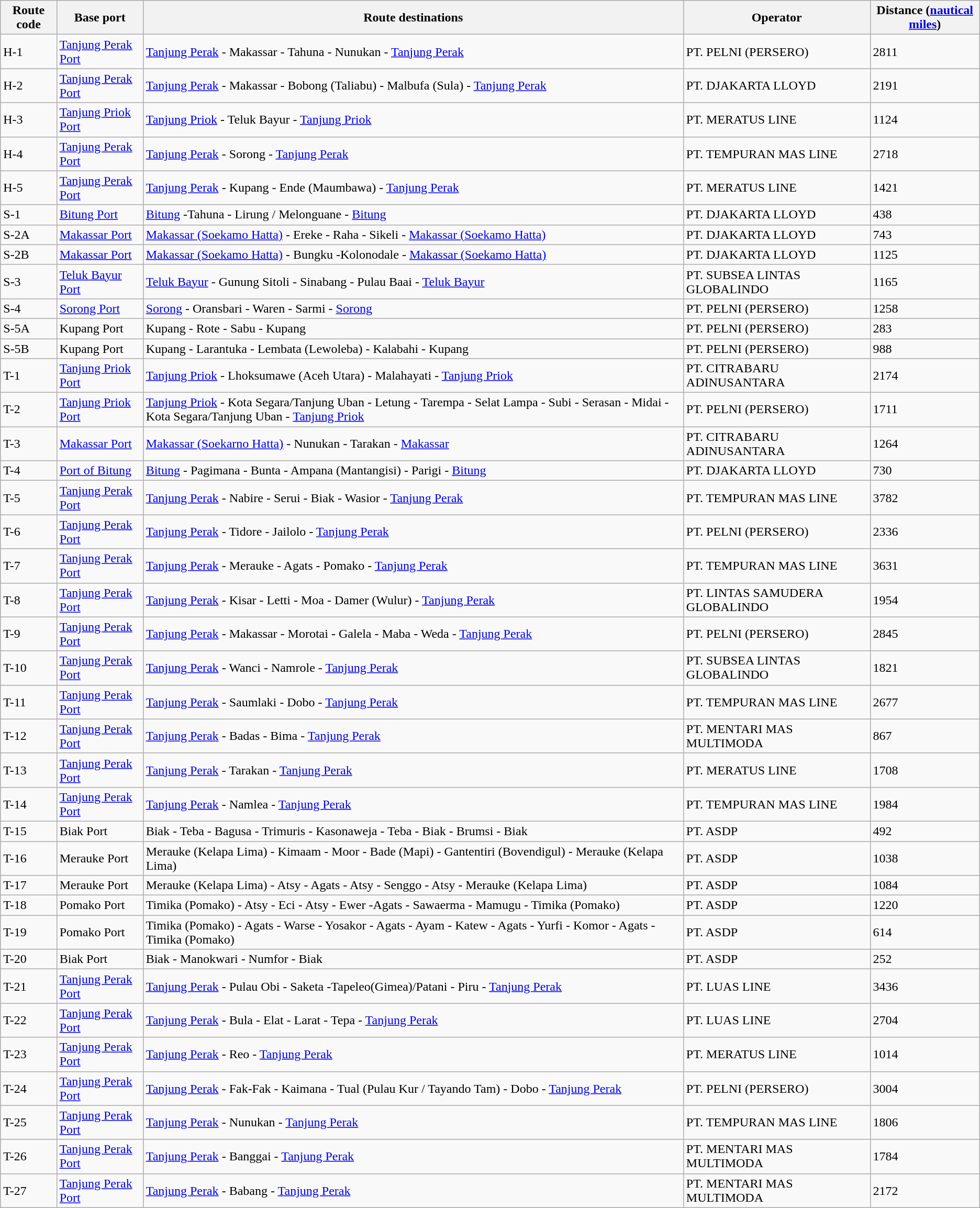<table class="wikitable sortable">
<tr>
<th>Route code</th>
<th>Base port</th>
<th>Route destinations</th>
<th>Operator</th>
<th>Distance (<a href='#'>nautical miles</a>)</th>
</tr>
<tr>
<td>H-1</td>
<td><a href='#'>Tanjung Perak Port</a></td>
<td><a href='#'>Tanjung Perak</a> - Makassar - Tahuna - Nunukan - <a href='#'>Tanjung Perak</a></td>
<td>PT. PELNI (PERSERO)</td>
<td>2811</td>
</tr>
<tr>
<td>H-2</td>
<td><a href='#'>Tanjung Perak Port</a></td>
<td><a href='#'>Tanjung Perak</a> - Makassar - Bobong (Taliabu) - Malbufa (Sula) - <a href='#'>Tanjung Perak</a></td>
<td>PT. DJAKARTA LLOYD</td>
<td>2191</td>
</tr>
<tr>
<td>H-3</td>
<td><a href='#'>Tanjung Priok Port</a></td>
<td><a href='#'>Tanjung Priok</a> - Teluk Bayur - <a href='#'>Tanjung Priok</a></td>
<td>PT. MERATUS LINE</td>
<td>1124</td>
</tr>
<tr>
<td>H-4</td>
<td><a href='#'>Tanjung Perak Port</a></td>
<td><a href='#'>Tanjung Perak</a> - Sorong - <a href='#'>Tanjung Perak</a></td>
<td>PT. TEMPURAN MAS LINE</td>
<td>2718</td>
</tr>
<tr>
<td>H-5</td>
<td><a href='#'>Tanjung Perak Port</a></td>
<td><a href='#'>Tanjung Perak</a> - Kupang - Ende (Maumbawa) - <a href='#'>Tanjung Perak</a></td>
<td>PT. MERATUS LINE</td>
<td>1421</td>
</tr>
<tr>
<td>S-1</td>
<td><a href='#'>Bitung Port</a></td>
<td><a href='#'>Bitung</a> -Tahuna - Lirung / Melonguane - <a href='#'>Bitung</a></td>
<td>PT. DJAKARTA LLOYD</td>
<td>438</td>
</tr>
<tr>
<td>S-2A</td>
<td><a href='#'>Makassar Port</a></td>
<td><a href='#'>Makassar (Soekamo Hatta)</a> - Ereke - Raha - Sikeli - <a href='#'>Makassar (Soekamo Hatta)</a></td>
<td>PT. DJAKARTA LLOYD</td>
<td>743</td>
</tr>
<tr>
<td>S-2B</td>
<td><a href='#'>Makassar Port</a></td>
<td><a href='#'>Makassar (Soekamo Hatta)</a> - Bungku -Kolonodale - <a href='#'>Makassar (Soekamo Hatta)</a></td>
<td>PT. DJAKARTA LLOYD</td>
<td>1125</td>
</tr>
<tr>
<td>S-3</td>
<td><a href='#'>Teluk Bayur Port</a></td>
<td><a href='#'>Teluk Bayur</a> - Gunung Sitoli - Sinabang -  Pulau Baai - <a href='#'>Teluk Bayur</a></td>
<td>PT. SUBSEA LINTAS GLOBALINDO</td>
<td>1165</td>
</tr>
<tr>
<td>S-4</td>
<td><a href='#'>Sorong Port</a></td>
<td><a href='#'>Sorong</a> - Oransbari - Waren - Sarmi - <a href='#'>Sorong</a></td>
<td>PT. PELNI (PERSERO)</td>
<td>1258</td>
</tr>
<tr>
<td>S-5A</td>
<td>Kupang Port</td>
<td>Kupang - Rote - Sabu - Kupang</td>
<td>PT. PELNI (PERSERO)</td>
<td>283</td>
</tr>
<tr>
<td>S-5B</td>
<td>Kupang Port</td>
<td>Kupang - Larantuka - Lembata (Lewoleba) - Kalabahi - Kupang</td>
<td>PT. PELNI (PERSERO)</td>
<td>988</td>
</tr>
<tr>
<td>T-1</td>
<td><a href='#'>Tanjung Priok Port</a></td>
<td><a href='#'>Tanjung Priok</a> - Lhoksumawe (Aceh Utara) - Malahayati - <a href='#'>Tanjung Priok</a></td>
<td>PT. CITRABARU ADINUSANTARA</td>
<td>2174</td>
</tr>
<tr>
<td>T-2</td>
<td><a href='#'>Tanjung Priok Port</a></td>
<td><a href='#'>Tanjung Priok</a> - Kota Segara/Tanjung Uban - Letung - Tarempa - Selat Lampa - Subi - Serasan - Midai - Kota Segara/Tanjung Uban - <a href='#'>Tanjung Priok</a></td>
<td>PT. PELNI (PERSERO)</td>
<td>1711</td>
</tr>
<tr>
<td>T-3</td>
<td><a href='#'>Makassar Port</a></td>
<td><a href='#'>Makassar (Soekarno Hatta)</a> - Nunukan - Tarakan - <a href='#'>Makassar</a></td>
<td>PT. CITRABARU ADINUSANTARA</td>
<td>1264</td>
</tr>
<tr>
<td>T-4</td>
<td><a href='#'>Port of Bitung</a></td>
<td><a href='#'>Bitung</a> - Pagimana - Bunta - Ampana (Mantangisi) - Parigi - <a href='#'>Bitung</a></td>
<td>PT. DJAKARTA LLOYD</td>
<td>730</td>
</tr>
<tr>
<td>T-5</td>
<td><a href='#'>Tanjung Perak Port</a></td>
<td><a href='#'>Tanjung Perak</a> - Nabire - Serui - Biak - Wasior - <a href='#'>Tanjung Perak</a></td>
<td>PT. TEMPURAN MAS LINE</td>
<td>3782</td>
</tr>
<tr>
<td>T-6</td>
<td><a href='#'>Tanjung Perak Port</a></td>
<td><a href='#'>Tanjung Perak</a> - Tidore - Jailolo - <a href='#'>Tanjung Perak</a></td>
<td>PT. PELNI (PERSERO)</td>
<td>2336</td>
</tr>
<tr>
<td>T-7</td>
<td><a href='#'>Tanjung Perak Port</a></td>
<td><a href='#'>Tanjung Perak</a> - Merauke - Agats - Pomako - <a href='#'>Tanjung Perak</a></td>
<td>PT. TEMPURAN MAS LINE</td>
<td>3631</td>
</tr>
<tr>
<td>T-8</td>
<td><a href='#'>Tanjung Perak Port</a></td>
<td><a href='#'>Tanjung Perak</a> - Kisar - Letti - Moa - Damer (Wulur) - <a href='#'>Tanjung Perak</a></td>
<td>PT. LINTAS SAMUDERA GLOBALINDO</td>
<td>1954</td>
</tr>
<tr>
<td>T-9</td>
<td><a href='#'>Tanjung Perak Port</a></td>
<td><a href='#'>Tanjung Perak</a> - Makassar - Morotai - Galela - Maba - Weda - <a href='#'>Tanjung Perak</a></td>
<td>PT. PELNI (PERSERO)</td>
<td>2845</td>
</tr>
<tr>
<td>T-10</td>
<td><a href='#'>Tanjung Perak Port</a></td>
<td><a href='#'>Tanjung Perak</a> - Wanci - Namrole - <a href='#'>Tanjung Perak</a></td>
<td>PT. SUBSEA LINTAS GLOBALINDO</td>
<td>1821</td>
</tr>
<tr>
<td>T-11</td>
<td><a href='#'>Tanjung Perak Port</a></td>
<td><a href='#'>Tanjung Perak</a> - Saumlaki - Dobo - <a href='#'>Tanjung Perak</a></td>
<td>PT. TEMPURAN MAS LINE</td>
<td>2677</td>
</tr>
<tr>
<td>T-12</td>
<td><a href='#'>Tanjung Perak Port</a></td>
<td><a href='#'>Tanjung Perak</a> - Badas - Bima - <a href='#'>Tanjung Perak</a></td>
<td>PT. MENTARI MAS MULTIMODA</td>
<td>867</td>
</tr>
<tr>
<td>T-13</td>
<td><a href='#'>Tanjung Perak Port</a></td>
<td><a href='#'>Tanjung Perak</a> - Tarakan - <a href='#'>Tanjung Perak</a></td>
<td>PT. MERATUS LINE</td>
<td>1708</td>
</tr>
<tr>
<td>T-14</td>
<td><a href='#'>Tanjung Perak Port</a></td>
<td><a href='#'>Tanjung Perak</a> - Namlea - <a href='#'>Tanjung Perak</a></td>
<td>PT. TEMPURAN MAS LINE</td>
<td>1984</td>
</tr>
<tr>
<td>T-15</td>
<td>Biak Port</td>
<td>Biak - Teba - Bagusa - Trimuris - Kasonaweja - Teba - Biak - Brumsi - Biak</td>
<td>PT. ASDP</td>
<td>492</td>
</tr>
<tr>
<td>T-16</td>
<td>Merauke Port</td>
<td>Merauke (Kelapa Lima) - Kimaam - Moor - Bade (Mapi) - Gantentiri (Bovendigul) - Merauke (Kelapa Lima)</td>
<td>PT. ASDP</td>
<td>1038</td>
</tr>
<tr>
<td>T-17</td>
<td>Merauke Port</td>
<td>Merauke (Kelapa Lima) - Atsy - Agats - Atsy - Senggo - Atsy - Merauke (Kelapa Lima)</td>
<td>PT. ASDP</td>
<td>1084</td>
</tr>
<tr>
<td>T-18</td>
<td>Pomako Port</td>
<td>Timika (Pomako) - Atsy - Eci - Atsy - Ewer -Agats - Sawaerma - Mamugu - Timika (Pomako)</td>
<td>PT. ASDP</td>
<td>1220</td>
</tr>
<tr>
<td>T-19</td>
<td>Pomako Port</td>
<td>Timika (Pomako) - Agats - Warse - Yosakor - Agats - Ayam - Katew - Agats - Yurfi - Komor - Agats - Timika (Pomako)</td>
<td>PT. ASDP</td>
<td>614</td>
</tr>
<tr>
<td>T-20</td>
<td>Biak Port</td>
<td>Biak - Manokwari - Numfor - Biak</td>
<td>PT. ASDP</td>
<td>252</td>
</tr>
<tr>
<td>T-21</td>
<td><a href='#'>Tanjung Perak Port</a></td>
<td><a href='#'>Tanjung Perak</a> - Pulau Obi - Saketa -Tapeleo(Gimea)/Patani - Piru - <a href='#'>Tanjung Perak</a></td>
<td>PT. LUAS LINE</td>
<td>3436</td>
</tr>
<tr>
<td>T-22</td>
<td><a href='#'>Tanjung Perak Port</a></td>
<td><a href='#'>Tanjung Perak</a> - Bula - Elat - Larat - Tepa - <a href='#'>Tanjung Perak</a></td>
<td>PT. LUAS LINE</td>
<td>2704</td>
</tr>
<tr>
<td>T-23</td>
<td><a href='#'>Tanjung Perak Port</a></td>
<td><a href='#'>Tanjung Perak</a> - Reo - <a href='#'>Tanjung Perak</a></td>
<td>PT. MERATUS LINE</td>
<td>1014</td>
</tr>
<tr>
<td>T-24</td>
<td><a href='#'>Tanjung Perak Port</a></td>
<td><a href='#'>Tanjung Perak</a> - Fak-Fak - Kaimana - Tual (Pulau Kur / Tayando Tam) - Dobo - <a href='#'>Tanjung Perak</a></td>
<td>PT. PELNI (PERSERO)</td>
<td>3004</td>
</tr>
<tr>
<td>T-25</td>
<td><a href='#'>Tanjung Perak Port</a></td>
<td><a href='#'>Tanjung Perak</a> - Nunukan - <a href='#'>Tanjung Perak</a></td>
<td>PT. TEMPURAN MAS LINE</td>
<td>1806</td>
</tr>
<tr>
<td>T-26</td>
<td><a href='#'>Tanjung Perak Port</a></td>
<td><a href='#'>Tanjung Perak</a> - Banggai - <a href='#'>Tanjung Perak</a></td>
<td>PT. MENTARI MAS MULTIMODA</td>
<td>1784</td>
</tr>
<tr>
<td>T-27</td>
<td><a href='#'>Tanjung Perak Port</a></td>
<td><a href='#'>Tanjung Perak</a> - Babang - <a href='#'>Tanjung Perak</a></td>
<td>PT. MENTARI MAS MULTIMODA</td>
<td>2172</td>
</tr>
</table>
